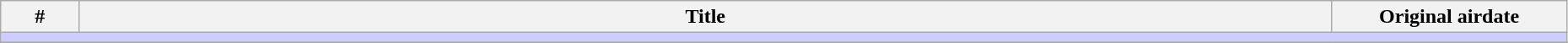<table class="wikitable" width="98%" style="background:#FFF">
<tr>
<th width="5%">#</th>
<th>Title</th>
<th width="15%">Original airdate</th>
</tr>
<tr>
<td colspan="4" bgcolor="#CCF"></td>
</tr>
<tr>
</tr>
</table>
